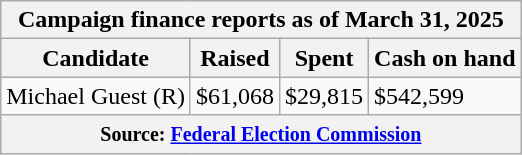<table class="wikitable sortable">
<tr>
<th colspan=4>Campaign finance reports as of March 31, 2025</th>
</tr>
<tr style="text-align:center;">
<th>Candidate</th>
<th>Raised</th>
<th>Spent</th>
<th>Cash on hand</th>
</tr>
<tr>
<td>Michael Guest (R)</td>
<td>$61,068</td>
<td>$29,815</td>
<td>$542,599</td>
</tr>
<tr>
<th colspan="4"><small>Source: <a href='#'>Federal Election Commission</a></small></th>
</tr>
</table>
